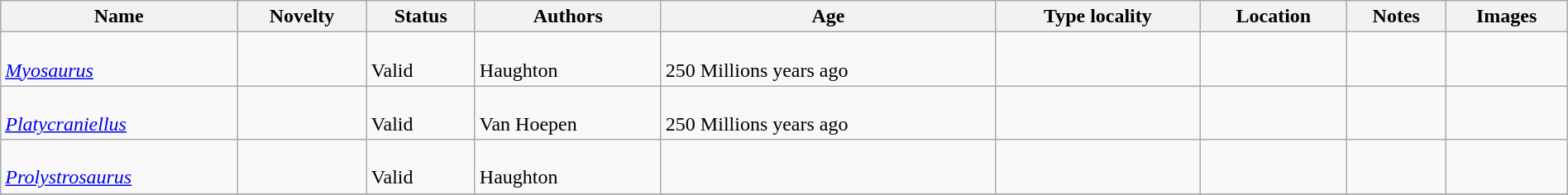<table class="wikitable sortable" align="center" width="100%">
<tr>
<th>Name</th>
<th>Novelty</th>
<th>Status</th>
<th>Authors</th>
<th>Age</th>
<th>Type locality</th>
<th>Location</th>
<th>Notes</th>
<th>Images</th>
</tr>
<tr>
<td><br><em><a href='#'>Myosaurus</a></em></td>
<td></td>
<td><br>Valid</td>
<td><br>Haughton</td>
<td><br>250 Millions years ago</td>
<td></td>
<td><br><br>
</td>
<td></td>
<td><br></td>
</tr>
<tr>
<td><br><em><a href='#'>Platycraniellus</a></em></td>
<td></td>
<td><br>Valid</td>
<td><br>Van Hoepen</td>
<td><br>250 Millions years ago</td>
<td></td>
<td><br></td>
<td></td>
<td></td>
</tr>
<tr>
<td><br><em><a href='#'>Prolystrosaurus</a></em></td>
<td></td>
<td><br>Valid</td>
<td><br>Haughton</td>
<td></td>
<td></td>
<td></td>
<td></td>
<td></td>
</tr>
<tr>
</tr>
</table>
